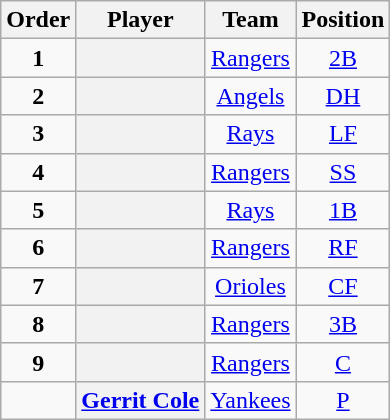<table class="wikitable sortable plainrowheaders" style="text-align:center;">
<tr>
<th scope="col">Order</th>
<th scope="col">Player</th>
<th scope="col">Team</th>
<th scope="col">Position</th>
</tr>
<tr>
<td><strong>1</strong></td>
<th scope="row" style="text-align:center"></th>
<td><a href='#'>Rangers</a></td>
<td><a href='#'>2B</a></td>
</tr>
<tr>
<td><strong>2</strong></td>
<th scope="row" style="text-align:center"></th>
<td><a href='#'>Angels</a></td>
<td><a href='#'>DH</a></td>
</tr>
<tr>
<td><strong>3</strong></td>
<th scope="row" style="text-align:center"></th>
<td><a href='#'>Rays</a></td>
<td><a href='#'>LF</a></td>
</tr>
<tr>
<td><strong>4</strong></td>
<th scope="row" style="text-align:center"></th>
<td><a href='#'>Rangers</a></td>
<td><a href='#'>SS</a></td>
</tr>
<tr>
<td><strong>5</strong></td>
<th scope="row" style="text-align:center"></th>
<td><a href='#'>Rays</a></td>
<td><a href='#'>1B</a></td>
</tr>
<tr>
<td><strong>6</strong></td>
<th scope="row" style="text-align:center"></th>
<td><a href='#'>Rangers</a></td>
<td><a href='#'>RF</a></td>
</tr>
<tr>
<td><strong>7</strong></td>
<th scope="row" style="text-align:center"></th>
<td><a href='#'>Orioles</a></td>
<td><a href='#'>CF</a></td>
</tr>
<tr>
<td><strong>8</strong></td>
<th scope="row" style="text-align:center"></th>
<td><a href='#'>Rangers</a></td>
<td><a href='#'>3B</a></td>
</tr>
<tr>
<td><strong>9</strong></td>
<th scope="row" style="text-align:center"></th>
<td><a href='#'>Rangers</a></td>
<td><a href='#'>C</a></td>
</tr>
<tr>
<td></td>
<th scope="row" style="text-align:center"><a href='#'>Gerrit Cole</a></th>
<td><a href='#'>Yankees</a></td>
<td><a href='#'>P</a></td>
</tr>
</table>
